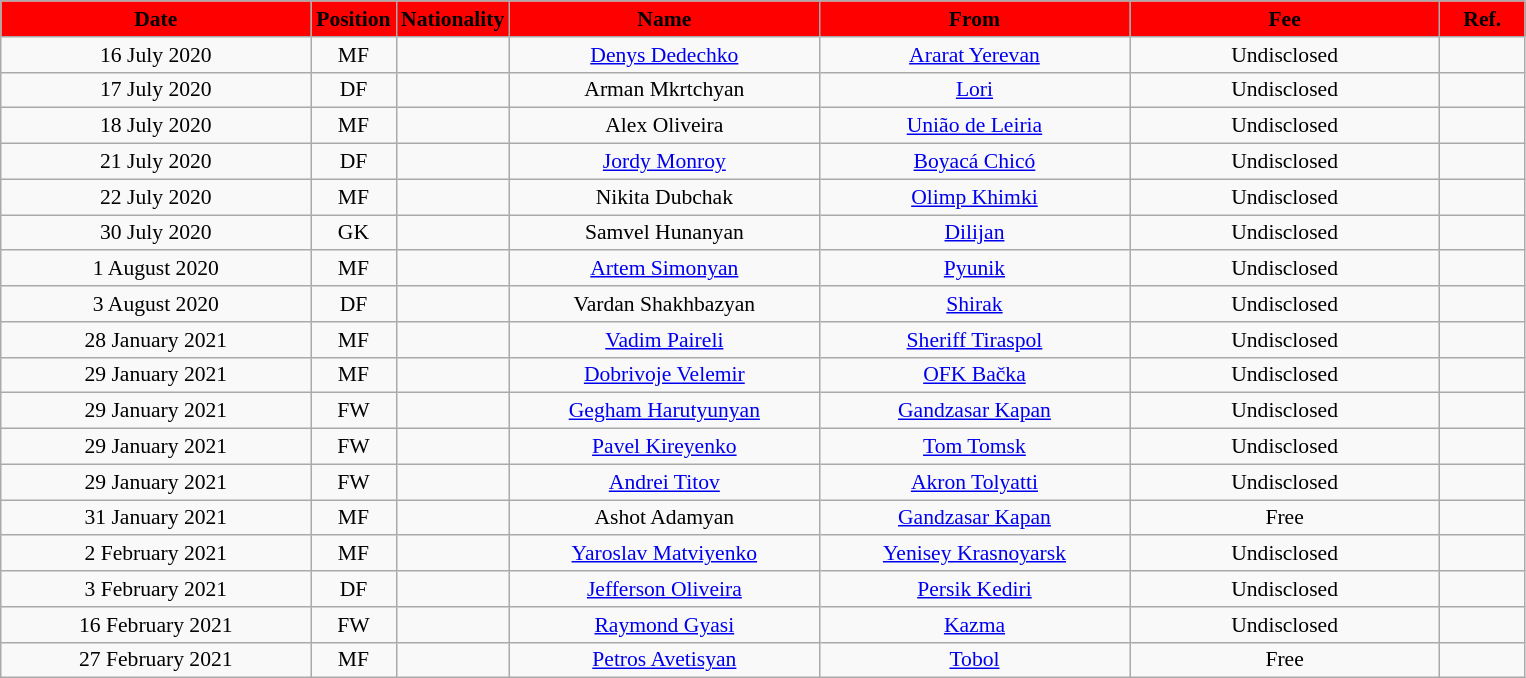<table class="wikitable"  style="text-align:center; font-size:90%; ">
<tr>
<th style="background:#FF0000; color:#000000; width:200px;">Date</th>
<th style="background:#FF0000; color:#000000; width:50px;">Position</th>
<th style="background:#FF0000; color:#000000; width:50px;">Nationality</th>
<th style="background:#FF0000; color:#000000; width:200px;">Name</th>
<th style="background:#FF0000; color:#000000; width:200px;">From</th>
<th style="background:#FF0000; color:#000000; width:200px;">Fee</th>
<th style="background:#FF0000; color:#000000; width:50px;">Ref.</th>
</tr>
<tr>
<td>16 July 2020</td>
<td>MF</td>
<td></td>
<td><a href='#'>Denys Dedechko</a></td>
<td><a href='#'>Ararat Yerevan</a></td>
<td>Undisclosed</td>
<td></td>
</tr>
<tr>
<td>17 July 2020</td>
<td>DF</td>
<td></td>
<td>Arman Mkrtchyan</td>
<td><a href='#'>Lori</a></td>
<td>Undisclosed</td>
<td></td>
</tr>
<tr>
<td>18 July 2020</td>
<td>MF</td>
<td></td>
<td>Alex Oliveira</td>
<td><a href='#'>União de Leiria</a></td>
<td>Undisclosed</td>
<td></td>
</tr>
<tr>
<td>21 July 2020</td>
<td>DF</td>
<td></td>
<td><a href='#'>Jordy Monroy</a></td>
<td><a href='#'>Boyacá Chicó</a></td>
<td>Undisclosed</td>
<td></td>
</tr>
<tr>
<td>22 July 2020</td>
<td>MF</td>
<td></td>
<td>Nikita Dubchak</td>
<td><a href='#'>Olimp Khimki</a></td>
<td>Undisclosed</td>
<td></td>
</tr>
<tr>
<td>30 July 2020</td>
<td>GK</td>
<td></td>
<td>Samvel Hunanyan</td>
<td><a href='#'>Dilijan</a></td>
<td>Undisclosed</td>
<td></td>
</tr>
<tr>
<td>1 August 2020</td>
<td>MF</td>
<td></td>
<td><a href='#'>Artem Simonyan</a></td>
<td><a href='#'>Pyunik</a></td>
<td>Undisclosed</td>
<td></td>
</tr>
<tr>
<td>3 August 2020</td>
<td>DF</td>
<td></td>
<td>Vardan Shakhbazyan</td>
<td><a href='#'>Shirak</a></td>
<td>Undisclosed</td>
<td></td>
</tr>
<tr>
<td>28 January 2021</td>
<td>MF</td>
<td></td>
<td><a href='#'>Vadim Paireli</a></td>
<td><a href='#'>Sheriff Tiraspol</a></td>
<td>Undisclosed</td>
<td></td>
</tr>
<tr>
<td>29 January 2021</td>
<td>MF</td>
<td></td>
<td><a href='#'>Dobrivoje Velemir</a></td>
<td><a href='#'>OFK Bačka</a></td>
<td>Undisclosed</td>
<td></td>
</tr>
<tr>
<td>29 January 2021</td>
<td>FW</td>
<td></td>
<td><a href='#'>Gegham Harutyunyan</a></td>
<td><a href='#'>Gandzasar Kapan</a></td>
<td>Undisclosed</td>
<td></td>
</tr>
<tr>
<td>29 January 2021</td>
<td>FW</td>
<td></td>
<td><a href='#'>Pavel Kireyenko</a></td>
<td><a href='#'>Tom Tomsk</a></td>
<td>Undisclosed</td>
<td></td>
</tr>
<tr>
<td>29 January 2021</td>
<td>FW</td>
<td></td>
<td><a href='#'>Andrei Titov</a></td>
<td><a href='#'>Akron Tolyatti</a></td>
<td>Undisclosed</td>
<td></td>
</tr>
<tr>
<td>31 January 2021</td>
<td>MF</td>
<td></td>
<td>Ashot Adamyan</td>
<td><a href='#'>Gandzasar Kapan</a></td>
<td>Free</td>
<td></td>
</tr>
<tr>
<td>2 February 2021</td>
<td>MF</td>
<td></td>
<td><a href='#'>Yaroslav Matviyenko</a></td>
<td><a href='#'>Yenisey Krasnoyarsk</a></td>
<td>Undisclosed</td>
<td></td>
</tr>
<tr>
<td>3 February 2021</td>
<td>DF</td>
<td></td>
<td><a href='#'>Jefferson Oliveira</a></td>
<td><a href='#'>Persik Kediri</a></td>
<td>Undisclosed</td>
<td></td>
</tr>
<tr>
<td>16 February 2021</td>
<td>FW</td>
<td></td>
<td><a href='#'>Raymond Gyasi</a></td>
<td><a href='#'>Kazma</a></td>
<td>Undisclosed</td>
<td></td>
</tr>
<tr>
<td>27 February 2021</td>
<td>MF</td>
<td></td>
<td><a href='#'>Petros Avetisyan</a></td>
<td><a href='#'>Tobol</a></td>
<td>Free</td>
<td></td>
</tr>
</table>
